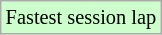<table class="wikitable" style="font-size: 85%;">
<tr style="background:#ccffcc;">
<td>Fastest session lap</td>
</tr>
</table>
